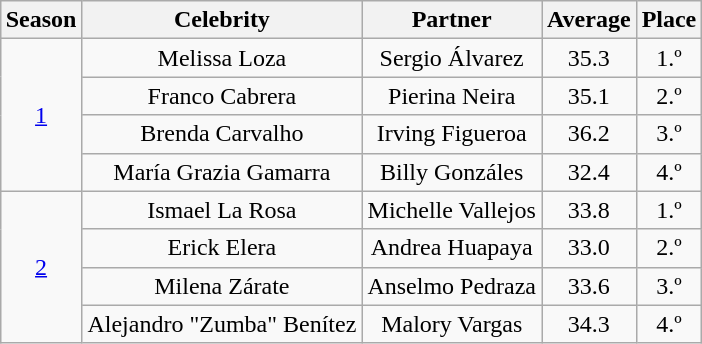<table class="wikitable sortable" style="text-align: center; white-space:nowrap; margin:auto">
<tr>
<th>Season</th>
<th>Celebrity</th>
<th>Partner</th>
<th>Average</th>
<th>Place</th>
</tr>
<tr>
<td rowspan="4"><a href='#'>1</a></td>
<td>Melissa Loza</td>
<td>Sergio Álvarez</td>
<td>35.3</td>
<td>1.º</td>
</tr>
<tr>
<td>Franco Cabrera</td>
<td>Pierina Neira</td>
<td>35.1</td>
<td>2.º</td>
</tr>
<tr>
<td>Brenda Carvalho</td>
<td>Irving Figueroa</td>
<td>36.2</td>
<td>3.º</td>
</tr>
<tr>
<td>María Grazia Gamarra</td>
<td>Billy Gonzáles</td>
<td>32.4</td>
<td>4.º</td>
</tr>
<tr>
<td rowspan="4"><a href='#'>2</a></td>
<td>Ismael La Rosa</td>
<td>Michelle Vallejos</td>
<td>33.8</td>
<td>1.º</td>
</tr>
<tr>
<td>Erick Elera</td>
<td>Andrea Huapaya</td>
<td>33.0</td>
<td>2.º</td>
</tr>
<tr>
<td>Milena Zárate</td>
<td>Anselmo Pedraza</td>
<td>33.6</td>
<td>3.º</td>
</tr>
<tr>
<td>Alejandro "Zumba" Benítez</td>
<td>Malory Vargas</td>
<td>34.3</td>
<td>4.º</td>
</tr>
</table>
